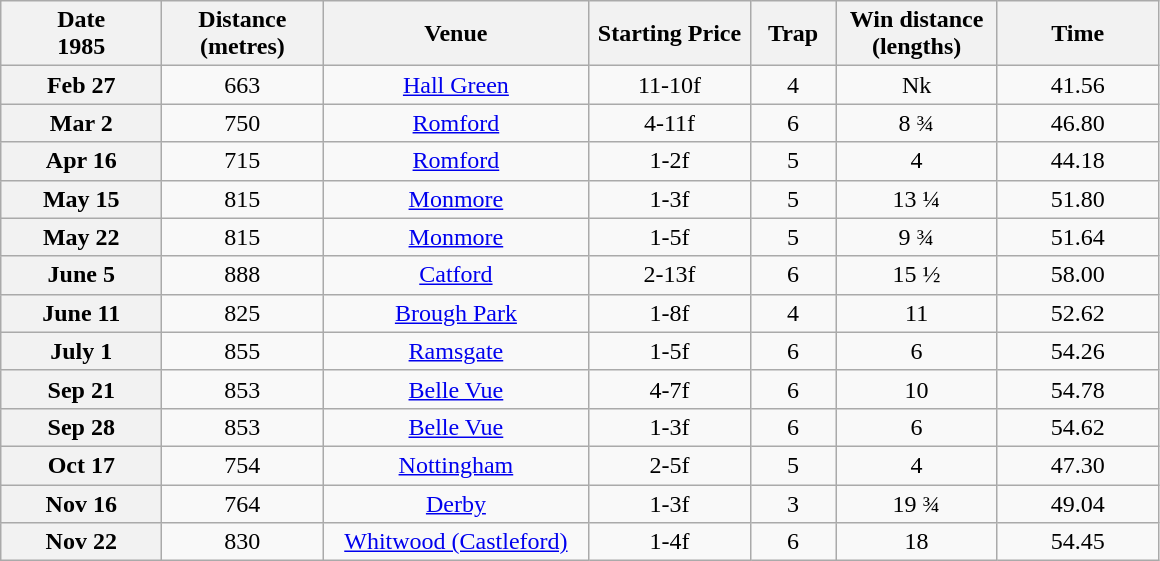<table class="wikitable" style="text-align:center">
<tr>
<th width=100>Date<br>1985</th>
<th width=100>Distance<br>(metres)</th>
<th width=170>Venue</th>
<th width=100>Starting Price</th>
<th width=50>Trap</th>
<th width=100>Win distance (lengths)</th>
<th width=100>Time</th>
</tr>
<tr>
<th>Feb 27</th>
<td>663</td>
<td><a href='#'>Hall Green</a></td>
<td>11-10f</td>
<td>4</td>
<td>Nk</td>
<td>41.56</td>
</tr>
<tr>
<th>Mar 2</th>
<td>750</td>
<td><a href='#'>Romford</a></td>
<td>4-11f</td>
<td>6</td>
<td>8 ¾</td>
<td>46.80</td>
</tr>
<tr>
<th>Apr 16</th>
<td>715</td>
<td><a href='#'>Romford</a></td>
<td>1-2f</td>
<td>5</td>
<td>4</td>
<td>44.18</td>
</tr>
<tr>
<th>May 15</th>
<td>815</td>
<td><a href='#'>Monmore</a></td>
<td>1-3f</td>
<td>5</td>
<td>13 ¼</td>
<td>51.80</td>
</tr>
<tr>
<th>May 22</th>
<td>815</td>
<td><a href='#'>Monmore</a></td>
<td>1-5f</td>
<td>5</td>
<td>9 ¾</td>
<td>51.64</td>
</tr>
<tr>
<th>June 5</th>
<td>888</td>
<td><a href='#'>Catford</a></td>
<td>2-13f</td>
<td>6</td>
<td>15 ½</td>
<td>58.00</td>
</tr>
<tr>
<th>June 11</th>
<td>825</td>
<td><a href='#'>Brough Park</a></td>
<td>1-8f</td>
<td>4</td>
<td>11</td>
<td>52.62</td>
</tr>
<tr>
<th>July 1</th>
<td>855</td>
<td><a href='#'>Ramsgate</a></td>
<td>1-5f</td>
<td>6</td>
<td>6</td>
<td>54.26</td>
</tr>
<tr>
<th>Sep 21</th>
<td>853</td>
<td><a href='#'>Belle Vue</a></td>
<td>4-7f</td>
<td>6</td>
<td>10</td>
<td>54.78</td>
</tr>
<tr>
<th>Sep 28</th>
<td>853</td>
<td><a href='#'>Belle Vue</a></td>
<td>1-3f</td>
<td>6</td>
<td>6</td>
<td>54.62</td>
</tr>
<tr>
<th>Oct 17</th>
<td>754</td>
<td><a href='#'>Nottingham</a></td>
<td>2-5f</td>
<td>5</td>
<td>4</td>
<td>47.30</td>
</tr>
<tr>
<th>Nov 16</th>
<td>764</td>
<td><a href='#'>Derby</a></td>
<td>1-3f</td>
<td>3</td>
<td>19 ¾</td>
<td>49.04</td>
</tr>
<tr>
<th>Nov 22</th>
<td>830</td>
<td><a href='#'>Whitwood (Castleford)</a></td>
<td>1-4f</td>
<td>6</td>
<td>18</td>
<td>54.45</td>
</tr>
</table>
